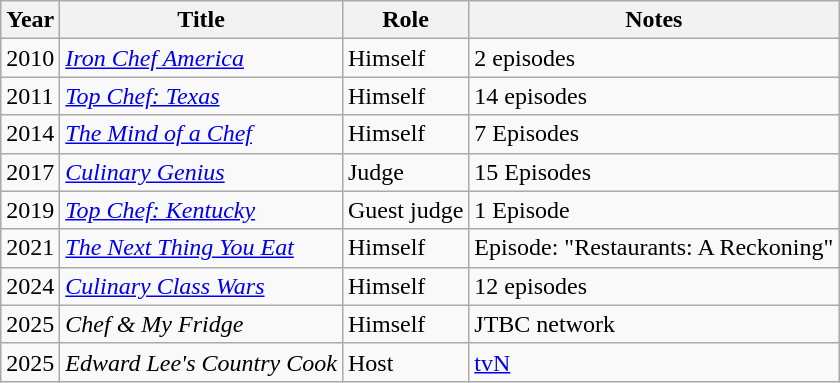<table class="wikitable sortable">
<tr>
<th>Year</th>
<th>Title</th>
<th>Role</th>
<th>Notes</th>
</tr>
<tr>
<td>2010</td>
<td><em><a href='#'>Iron Chef America</a></em></td>
<td>Himself</td>
<td>2 episodes</td>
</tr>
<tr>
<td>2011</td>
<td><em><a href='#'>Top Chef: Texas</a></em></td>
<td>Himself</td>
<td>14 episodes</td>
</tr>
<tr>
<td>2014</td>
<td><em><a href='#'>The Mind of a Chef</a></em></td>
<td>Himself</td>
<td>7 Episodes</td>
</tr>
<tr>
<td>2017</td>
<td><em><a href='#'>Culinary Genius</a></em></td>
<td>Judge</td>
<td>15 Episodes</td>
</tr>
<tr>
<td>2019</td>
<td><em><a href='#'>Top Chef: Kentucky</a></em></td>
<td>Guest judge</td>
<td>1 Episode</td>
</tr>
<tr>
<td>2021</td>
<td><em><a href='#'>The Next Thing You Eat</a></em></td>
<td>Himself</td>
<td>Episode: "Restaurants: A Reckoning"</td>
</tr>
<tr>
<td>2024</td>
<td><em><a href='#'>Culinary Class Wars</a></em></td>
<td>Himself</td>
<td>12 episodes</td>
</tr>
<tr>
<td>2025</td>
<td><em>Chef & My Fridge</em></td>
<td>Himself</td>
<td>JTBC network</td>
</tr>
<tr>
<td>2025</td>
<td><em>Edward Lee's Country Cook</em></td>
<td>Host</td>
<td><a href='#'>tvN</a></td>
</tr>
</table>
